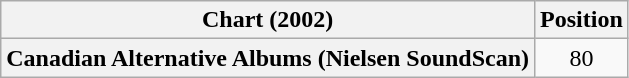<table class="wikitable plainrowheaders" style="text-align:center">
<tr>
<th scope="col">Chart (2002)</th>
<th scope="col">Position</th>
</tr>
<tr>
<th scope="row">Canadian Alternative Albums (Nielsen SoundScan)</th>
<td>80</td>
</tr>
</table>
